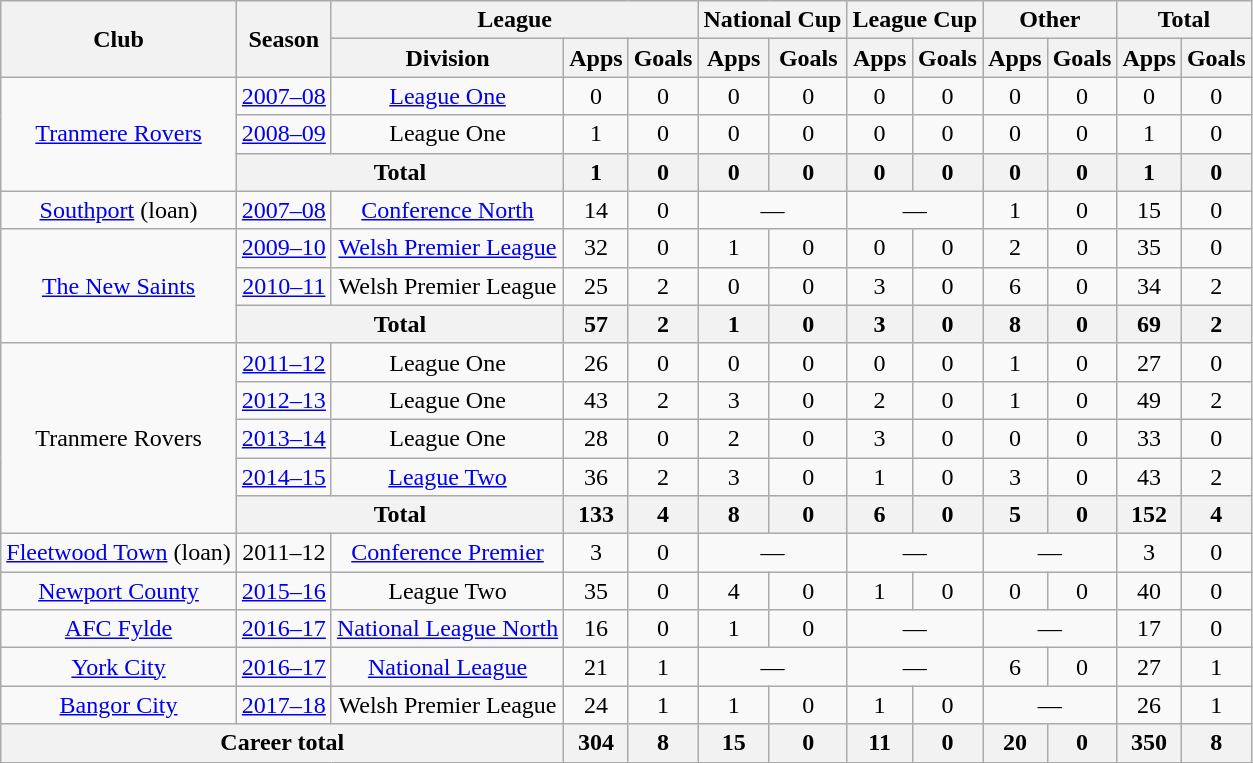<table class=wikitable style="text-align: center">
<tr>
<th rowspan=2>Club</th>
<th rowspan=2>Season</th>
<th colspan=3>League</th>
<th colspan=2>National Cup</th>
<th colspan=2>League Cup</th>
<th colspan=2>Other</th>
<th colspan=2>Total</th>
</tr>
<tr>
<th>Division</th>
<th>Apps</th>
<th>Goals</th>
<th>Apps</th>
<th>Goals</th>
<th>Apps</th>
<th>Goals</th>
<th>Apps</th>
<th>Goals</th>
<th>Apps</th>
<th>Goals</th>
</tr>
<tr>
<td rowspan=3><a href='#'>Tranmere Rovers</a></td>
<td><a href='#'>2007–08</a></td>
<td><a href='#'>League One</a></td>
<td>0</td>
<td>0</td>
<td>0</td>
<td>0</td>
<td>0</td>
<td>0</td>
<td>0</td>
<td>0</td>
<td>0</td>
<td>0</td>
</tr>
<tr>
<td><a href='#'>2008–09</a></td>
<td>League One</td>
<td>1</td>
<td>0</td>
<td>0</td>
<td>0</td>
<td>0</td>
<td>0</td>
<td>0</td>
<td>0</td>
<td>1</td>
<td>0</td>
</tr>
<tr>
<th colspan=2>Total</th>
<th>1</th>
<th>0</th>
<th>0</th>
<th>0</th>
<th>0</th>
<th>0</th>
<th>0</th>
<th>0</th>
<th>1</th>
<th>0</th>
</tr>
<tr>
<td><a href='#'>Southport</a> (loan)</td>
<td><a href='#'>2007–08</a></td>
<td><a href='#'>Conference North</a></td>
<td>14</td>
<td>0</td>
<td colspan=2>—</td>
<td colspan=2>—</td>
<td>1</td>
<td>0</td>
<td>15</td>
<td>0</td>
</tr>
<tr>
<td rowspan=3><a href='#'>The New Saints</a></td>
<td><a href='#'>2009–10</a></td>
<td><a href='#'>Welsh Premier League</a></td>
<td>32</td>
<td>0</td>
<td>1</td>
<td>0</td>
<td>0</td>
<td>0</td>
<td>2</td>
<td>0</td>
<td>35</td>
<td>0</td>
</tr>
<tr>
<td><a href='#'>2010–11</a></td>
<td>Welsh Premier League</td>
<td>25</td>
<td>2</td>
<td>0</td>
<td>0</td>
<td>3</td>
<td>0</td>
<td>6</td>
<td>0</td>
<td>34</td>
<td>2</td>
</tr>
<tr>
<th colspan=2>Total</th>
<th>57</th>
<th>2</th>
<th>1</th>
<th>0</th>
<th>3</th>
<th>0</th>
<th>8</th>
<th>0</th>
<th>69</th>
<th>2</th>
</tr>
<tr>
<td rowspan=5>Tranmere Rovers</td>
<td><a href='#'>2011–12</a></td>
<td>League One</td>
<td>26</td>
<td>0</td>
<td>0</td>
<td>0</td>
<td>0</td>
<td>0</td>
<td>1</td>
<td>0</td>
<td>27</td>
<td>0</td>
</tr>
<tr>
<td><a href='#'>2012–13</a></td>
<td>League One</td>
<td>43</td>
<td>2</td>
<td>3</td>
<td>0</td>
<td>2</td>
<td>0</td>
<td>1</td>
<td>0</td>
<td>49</td>
<td>2</td>
</tr>
<tr>
<td><a href='#'>2013–14</a></td>
<td>League One</td>
<td>28</td>
<td>0</td>
<td>2</td>
<td>0</td>
<td>3</td>
<td>0</td>
<td>0</td>
<td>0</td>
<td>33</td>
<td>0</td>
</tr>
<tr>
<td><a href='#'>2014–15</a></td>
<td><a href='#'>League Two</a></td>
<td>36</td>
<td>2</td>
<td>3</td>
<td>0</td>
<td>1</td>
<td>0</td>
<td>3</td>
<td>0</td>
<td>43</td>
<td>2</td>
</tr>
<tr>
<th colspan=2>Total</th>
<th>133</th>
<th>4</th>
<th>8</th>
<th>0</th>
<th>6</th>
<th>0</th>
<th>5</th>
<th>0</th>
<th>152</th>
<th>4</th>
</tr>
<tr>
<td><a href='#'>Fleetwood Town</a> (loan)</td>
<td>2011–12</td>
<td><a href='#'>Conference Premier</a></td>
<td>3</td>
<td>0</td>
<td colspan=2>—</td>
<td colspan=2>—</td>
<td colspan=2>—</td>
<td>3</td>
<td>0</td>
</tr>
<tr>
<td><a href='#'>Newport County</a></td>
<td><a href='#'>2015–16</a></td>
<td>League Two</td>
<td>35</td>
<td>0</td>
<td>4</td>
<td>0</td>
<td>1</td>
<td>0</td>
<td>0</td>
<td>0</td>
<td>40</td>
<td>0</td>
</tr>
<tr>
<td><a href='#'>AFC Fylde</a></td>
<td><a href='#'>2016–17</a></td>
<td><a href='#'>National League North</a></td>
<td>16</td>
<td>0</td>
<td>1</td>
<td>0</td>
<td colspan=2>—</td>
<td colspan=2>—</td>
<td>17</td>
<td>0</td>
</tr>
<tr>
<td><a href='#'>York City</a></td>
<td><a href='#'>2016–17</a></td>
<td><a href='#'>National League</a></td>
<td>21</td>
<td>1</td>
<td colspan=2>—</td>
<td colspan=2>—</td>
<td>6</td>
<td>0</td>
<td>27</td>
<td>1</td>
</tr>
<tr>
<td><a href='#'>Bangor City</a></td>
<td><a href='#'>2017–18</a></td>
<td>Welsh Premier League</td>
<td>24</td>
<td>1</td>
<td>1</td>
<td>0</td>
<td>1</td>
<td>0</td>
<td colspan=2>—</td>
<td>26</td>
<td>1</td>
</tr>
<tr>
<th colspan=3>Career total</th>
<th>304</th>
<th>8</th>
<th>15</th>
<th>0</th>
<th>11</th>
<th>0</th>
<th>20</th>
<th>0</th>
<th>350</th>
<th>8</th>
</tr>
</table>
